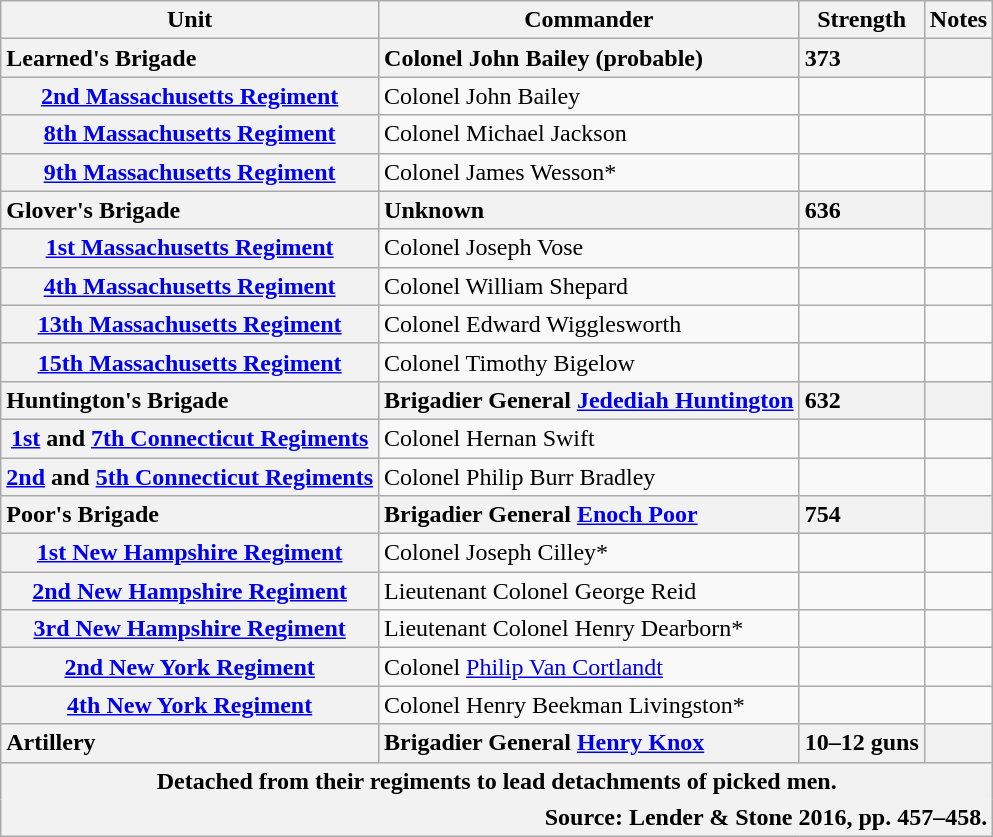<table class="wikitable plainrowheaders">
<tr>
<th scope="col">Unit</th>
<th scope="col">Commander</th>
<th scope="col">Strength</th>
<th scope="col">Notes</th>
</tr>
<tr>
<th scope="col" style="text-align: left;">Learned's Brigade</th>
<th scope="row" style="text-align: left;">Colonel John Bailey (probable)</th>
<th scope="row" style="text-align: left;">373</th>
<th scope="row" style="text-align: left;"></th>
</tr>
<tr>
<th scope="row"><a href='#'>2nd Massachusetts Regiment</a></th>
<td>Colonel John Bailey</td>
<td></td>
<td></td>
</tr>
<tr>
<th scope="row"><a href='#'>8th Massachusetts Regiment</a></th>
<td>Colonel Michael Jackson</td>
<td></td>
<td></td>
</tr>
<tr>
<th scope="row"><a href='#'>9th Massachusetts Regiment</a></th>
<td>Colonel James Wesson*</td>
<td></td>
<td></td>
</tr>
<tr>
<th scope="col" style="text-align: left;">Glover's Brigade</th>
<th scope="row" style="text-align: left;">Unknown</th>
<th scope="row" style="text-align: left;">636</th>
<th scope="row" style="text-align: left;"></th>
</tr>
<tr>
<th scope="row"><a href='#'>1st Massachusetts Regiment</a></th>
<td>Colonel Joseph Vose</td>
<td></td>
<td></td>
</tr>
<tr>
<th scope="row"><a href='#'>4th Massachusetts Regiment</a></th>
<td>Colonel William Shepard</td>
<td></td>
<td></td>
</tr>
<tr>
<th scope="row"><a href='#'>13th Massachusetts Regiment</a></th>
<td>Colonel Edward Wigglesworth</td>
<td></td>
<td></td>
</tr>
<tr>
<th scope="row"><a href='#'>15th Massachusetts Regiment</a></th>
<td>Colonel Timothy Bigelow</td>
<td></td>
<td></td>
</tr>
<tr>
<th scope="col" style="text-align: left;">Huntington's Brigade</th>
<th scope="row" style="text-align: left;">Brigadier General <a href='#'>Jedediah Huntington</a></th>
<th scope="row" style="text-align: left;">632</th>
<th scope="row" style="text-align: left;"></th>
</tr>
<tr>
<th scope="row"><a href='#'>1st</a> and <a href='#'>7th Connecticut Regiments</a></th>
<td>Colonel Hernan Swift</td>
<td></td>
<td></td>
</tr>
<tr>
<th scope="row"><a href='#'>2nd</a> and <a href='#'>5th Connecticut Regiments</a></th>
<td>Colonel Philip Burr Bradley</td>
<td></td>
<td></td>
</tr>
<tr>
<th scope="col" style="text-align: left;">Poor's Brigade</th>
<th scope="row" style="text-align: left;">Brigadier General <a href='#'>Enoch Poor</a></th>
<th scope="row" style="text-align: left;">754</th>
<th scope="row" style="text-align: left;"></th>
</tr>
<tr>
<th scope="row"><a href='#'>1st New Hampshire Regiment</a></th>
<td>Colonel Joseph Cilley*</td>
<td></td>
<td></td>
</tr>
<tr>
<th scope="row"><a href='#'>2nd New Hampshire Regiment</a></th>
<td>Lieutenant Colonel George Reid</td>
<td></td>
<td></td>
</tr>
<tr>
<th scope="row"><a href='#'>3rd New Hampshire Regiment</a></th>
<td>Lieutenant Colonel Henry Dearborn*</td>
<td></td>
<td></td>
</tr>
<tr>
<th scope="row"><a href='#'>2nd New York Regiment</a></th>
<td>Colonel <a href='#'>Philip Van Cortlandt</a></td>
<td></td>
<td></td>
</tr>
<tr>
<th scope="row"><a href='#'>4th New York Regiment</a></th>
<td>Colonel Henry Beekman Livingston*</td>
<td></td>
<td></td>
</tr>
<tr>
<th scope="col" style="text-align: left;">Artillery</th>
<th scope="row" style="text-align: left;">Brigadier General <a href='#'>Henry Knox</a></th>
<th scope="row" style="text-align: left;">10–12 guns</th>
<th scope="row" style="text-align: left;"></th>
</tr>
<tr>
<th scope="row" colspan="4" style="border: none;"> Detached from their regiments to lead detachments of picked men.</th>
</tr>
<tr>
<th scope="row" colspan="4" style="border: none; text-align: right;">Source: Lender & Stone 2016, pp. 457–458.</th>
</tr>
<tr>
</tr>
</table>
